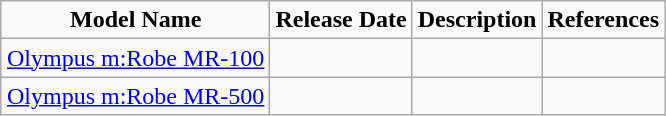<table class="wikitable" style="margin:auto; text-align:center;">
<tr>
<td><strong>Model Name</strong></td>
<td><strong>Release Date</strong></td>
<td><strong>Description</strong></td>
<td><strong>References</strong></td>
</tr>
<tr>
<td><a href='#'>Olympus m:Robe MR-100</a></td>
<td></td>
<td></td>
<td></td>
</tr>
<tr>
<td><a href='#'>Olympus m:Robe MR-500</a></td>
<td></td>
<td></td>
<td></td>
</tr>
</table>
